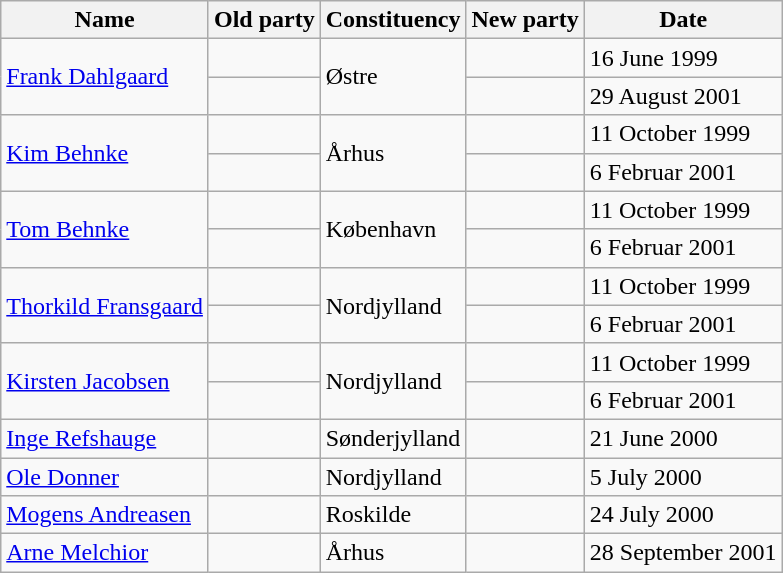<table class="wikitable sortable">
<tr>
<th>Name</th>
<th>Old party</th>
<th>Constituency</th>
<th>New party</th>
<th>Date</th>
</tr>
<tr>
<td rowspan=2><a href='#'>Frank Dahlgaard</a></td>
<td data-sort-value="C" style="text-align: left;"></td>
<td rowspan=2>Østre</td>
<td data-sort-value="ZZZZ" style="text-align: left;"></td>
<td>16 June 1999</td>
</tr>
<tr>
<td data-sort-value="ZZZZ" style="text-align: left;"></td>
<td data-sort-value="Q" style="text-align: left;"></td>
<td>29 August 2001</td>
</tr>
<tr>
<td rowspan=2><a href='#'>Kim Behnke</a></td>
<td data-sort-value="Z" style="text-align: left;"></td>
<td rowspan=2>Århus</td>
<td data-sort-value="Fr" style="text-align: left;"></td>
<td>11 October 1999</td>
</tr>
<tr>
<td data-sort-value="Fr" style="text-align: left;"></td>
<td data-sort-value="ZZZZ" style="text-align: left;"></td>
<td>6 Februar 2001</td>
</tr>
<tr>
<td rowspan=2><a href='#'>Tom Behnke</a></td>
<td data-sort-value="Z" style="text-align: left;"></td>
<td rowspan=2>København</td>
<td data-sort-value="Fr" style="text-align: left;"></td>
<td>11 October 1999</td>
</tr>
<tr>
<td data-sort-value="Fr" style="text-align: left;"></td>
<td data-sort-value="C" style="text-align: left;"></td>
<td>6 Februar 2001</td>
</tr>
<tr>
<td rowspan=2><a href='#'>Thorkild Fransgaard</a></td>
<td data-sort-value="Z" style="text-align: left;"></td>
<td rowspan=2>Nordjylland</td>
<td data-sort-value="Fr" style="text-align: left;"></td>
<td>11 October 1999</td>
</tr>
<tr>
<td data-sort-value="Fr" style="text-align: left;"></td>
<td data-sort-value="ZZZZ" style="text-align: left;"></td>
<td>6 Februar 2001</td>
</tr>
<tr>
<td rowspan=2><a href='#'>Kirsten Jacobsen</a></td>
<td data-sort-value="Z" style="text-align: left;"></td>
<td rowspan=2>Nordjylland</td>
<td data-sort-value="Fr" style="text-align: left;"></td>
<td>11 October 1999</td>
</tr>
<tr>
<td data-sort-value="Fr" style="text-align: left;"></td>
<td data-sort-value="ZZZZ" style="text-align: left;"></td>
<td>6 Februar 2001</td>
</tr>
<tr>
<td><a href='#'>Inge Refshauge</a></td>
<td data-sort-value="O" style="text-align: left;"></td>
<td>Sønderjylland</td>
<td data-sort-value="ZZZZ" style="text-align: left;"></td>
<td>21 June 2000</td>
</tr>
<tr>
<td><a href='#'>Ole Donner</a></td>
<td data-sort-value="O" style="text-align: left;"></td>
<td>Nordjylland</td>
<td data-sort-value="ZZZZ" style="text-align: left;"></td>
<td>5 July 2000</td>
</tr>
<tr>
<td><a href='#'>Mogens Andreasen</a></td>
<td data-sort-value="O" style="text-align: left;"></td>
<td>Roskilde</td>
<td data-sort-value="ZZZZ" style="text-align: left;"></td>
<td>24 July 2000</td>
</tr>
<tr>
<td><a href='#'>Arne Melchior</a></td>
<td data-sort-value="D" style="text-align: left;"></td>
<td>Århus</td>
<td data-sort-value="ZZZZ" style="text-align: left;"></td>
<td>28 September 2001</td>
</tr>
</table>
